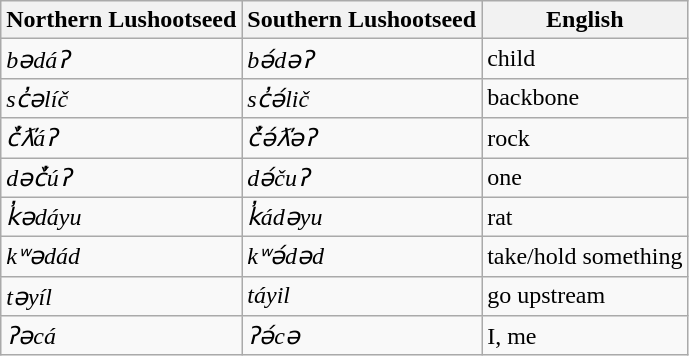<table class="wikitable">
<tr>
<th>Northern Lushootseed</th>
<th>Southern Lushootseed</th>
<th>English</th>
</tr>
<tr>
<td><em>bədáʔ</em></td>
<td><em>bə́dəʔ</em></td>
<td>child</td>
</tr>
<tr>
<td><em>sc̓əlíč</em></td>
<td><em>sc̓ə́lič</em></td>
<td>backbone</td>
</tr>
<tr>
<td><em>č̓ƛ̕áʔ</em></td>
<td><em>č̓ə́ƛ̕əʔ</em></td>
<td>rock</td>
</tr>
<tr>
<td><em>dəč̓úʔ</em></td>
<td><em>də́čuʔ</em></td>
<td>one</td>
</tr>
<tr>
<td><em>k̓ədáyu</em></td>
<td><em>k̓ádəyu</em></td>
<td>rat</td>
</tr>
<tr>
<td><em>kʷədád</em></td>
<td><em>kʷə́dəd</em></td>
<td>take/hold something</td>
</tr>
<tr>
<td><em>təyíl</em></td>
<td><em>táyil</em></td>
<td>go upstream</td>
</tr>
<tr>
<td><em>ʔəcá</em></td>
<td><em>ʔə́cə</em></td>
<td>I, me</td>
</tr>
</table>
